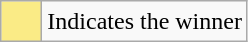<table class="wikitable">
<tr>
<td style="background:#FAEB86; height:20px; width:20px"></td>
<td>Indicates the winner</td>
</tr>
</table>
